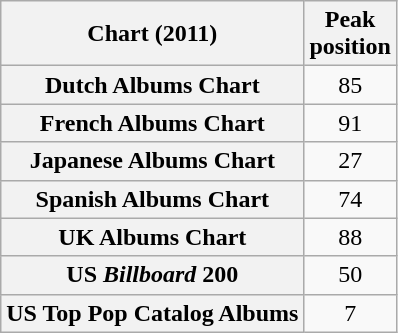<table class="wikitable sortable plainrowheaders" style="text-align:center;">
<tr>
<th scope="col">Chart (2011)</th>
<th scope="col">Peak<br>position</th>
</tr>
<tr>
<th scope="row">Dutch Albums Chart</th>
<td>85</td>
</tr>
<tr>
<th scope="row">French Albums Chart</th>
<td>91</td>
</tr>
<tr>
<th scope="row">Japanese Albums Chart</th>
<td>27</td>
</tr>
<tr>
<th scope="row">Spanish Albums Chart</th>
<td>74</td>
</tr>
<tr>
<th scope="row">UK Albums Chart</th>
<td>88</td>
</tr>
<tr>
<th scope="row">US <em>Billboard</em> 200</th>
<td>50</td>
</tr>
<tr>
<th scope="row">US Top Pop Catalog Albums</th>
<td>7</td>
</tr>
</table>
